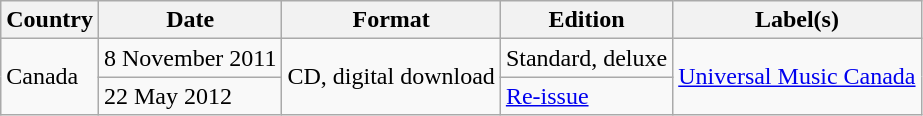<table class="wikitable">
<tr>
<th>Country</th>
<th>Date</th>
<th>Format</th>
<th>Edition</th>
<th>Label(s)</th>
</tr>
<tr>
<td rowspan="2">Canada</td>
<td>8 November 2011</td>
<td rowspan="2">CD, digital download</td>
<td>Standard, deluxe</td>
<td rowspan="2"><a href='#'>Universal Music Canada</a></td>
</tr>
<tr>
<td>22 May 2012</td>
<td><a href='#'>Re-issue</a></td>
</tr>
</table>
